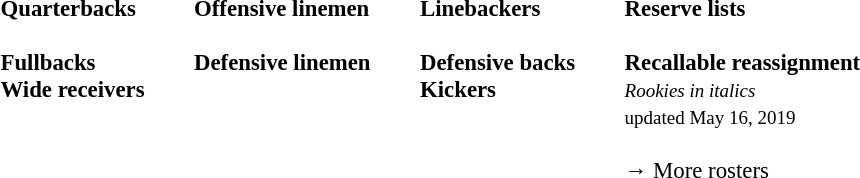<table class="toccolours">
<tr>
<td style="font-size: 95%;vertical-align:top;"><strong>Quarterbacks</strong><br>

<br><strong>Fullbacks</strong>
<br><strong>Wide receivers</strong>





</td>
<td style="width: 25px;"></td>
<td style="font-size: 95%;vertical-align:top;"><strong>Offensive linemen</strong><br>



<br><strong>Defensive linemen</strong>





</td>
<td style="width: 25px;"></td>
<td style="font-size: 95%;vertical-align:top;"><strong>Linebackers</strong><br>
<br><strong>Defensive backs</strong>


<br><strong>Kickers</strong>

</td>
<td style="width: 25px;"></td>
<td style="font-size: 95%;vertical-align:top;"><strong>Reserve lists</strong><br>









<br><strong>Recallable reassignment</strong>


<br><small><em>Rookies in italics</em></small><br>
<small><span></span> updated May 16, 2019</small><br>
<br>→ More rosters</td>
</tr>
<tr>
</tr>
</table>
